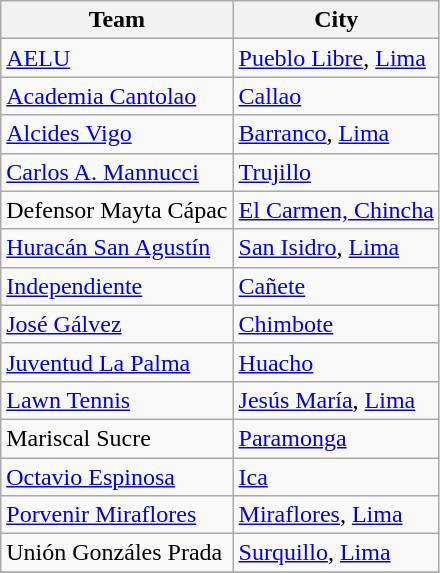<table class="wikitable sortable">
<tr>
<th>Team</th>
<th>City</th>
</tr>
<tr>
<td><a href='#'>AELU</a></td>
<td><a href='#'>Pueblo Libre</a>, <a href='#'>Lima</a></td>
</tr>
<tr>
<td><a href='#'>Academia Cantolao</a></td>
<td><a href='#'>Callao</a></td>
</tr>
<tr>
<td><a href='#'>Alcides Vigo</a></td>
<td><a href='#'>Barranco</a>, <a href='#'>Lima</a></td>
</tr>
<tr>
<td><a href='#'>Carlos A. Mannucci</a></td>
<td><a href='#'>Trujillo</a></td>
</tr>
<tr>
<td>Defensor Mayta Cápac</td>
<td><a href='#'>El Carmen, Chincha</a></td>
</tr>
<tr>
<td><a href='#'>Huracán San Agustín</a></td>
<td><a href='#'>San Isidro</a>, <a href='#'>Lima</a></td>
</tr>
<tr>
<td><a href='#'>Independiente</a></td>
<td><a href='#'>Cañete</a></td>
</tr>
<tr>
<td><a href='#'>José Gálvez</a></td>
<td><a href='#'>Chimbote</a></td>
</tr>
<tr>
<td><a href='#'>Juventud La Palma</a></td>
<td><a href='#'>Huacho</a></td>
</tr>
<tr>
<td><a href='#'>Lawn Tennis</a></td>
<td><a href='#'>Jesús María</a>, <a href='#'>Lima</a></td>
</tr>
<tr>
<td>Mariscal Sucre</td>
<td><a href='#'>Paramonga</a></td>
</tr>
<tr>
<td><a href='#'>Octavio Espinosa</a></td>
<td><a href='#'>Ica</a></td>
</tr>
<tr>
<td><a href='#'>Porvenir Miraflores</a></td>
<td><a href='#'>Miraflores</a>, <a href='#'>Lima</a></td>
</tr>
<tr>
<td>Unión Gonzáles Prada</td>
<td><a href='#'>Surquillo</a>, <a href='#'>Lima</a></td>
</tr>
<tr>
</tr>
</table>
